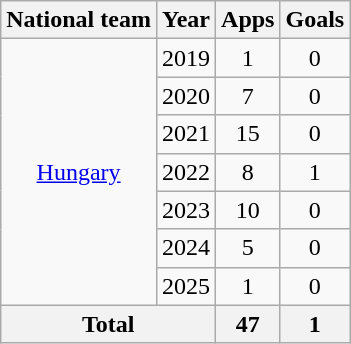<table class="wikitable" style="text-align:center">
<tr>
<th>National team</th>
<th>Year</th>
<th>Apps</th>
<th>Goals</th>
</tr>
<tr>
<td rowspan="7"><a href='#'>Hungary</a></td>
<td>2019</td>
<td>1</td>
<td>0</td>
</tr>
<tr>
<td>2020</td>
<td>7</td>
<td>0</td>
</tr>
<tr>
<td>2021</td>
<td>15</td>
<td>0</td>
</tr>
<tr>
<td>2022</td>
<td>8</td>
<td>1</td>
</tr>
<tr>
<td>2023</td>
<td>10</td>
<td>0</td>
</tr>
<tr>
<td>2024</td>
<td>5</td>
<td>0</td>
</tr>
<tr>
<td>2025</td>
<td>1</td>
<td>0</td>
</tr>
<tr>
<th colspan="2">Total</th>
<th>47</th>
<th>1</th>
</tr>
</table>
